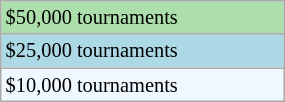<table class="wikitable" style="font-size:85%;" width=15%>
<tr style="background:#addfad;">
<td>$50,000 tournaments</td>
</tr>
<tr bgcolor=lightblue>
<td>$25,000 tournaments</td>
</tr>
<tr bgcolor="#f0f8ff">
<td>$10,000 tournaments</td>
</tr>
</table>
